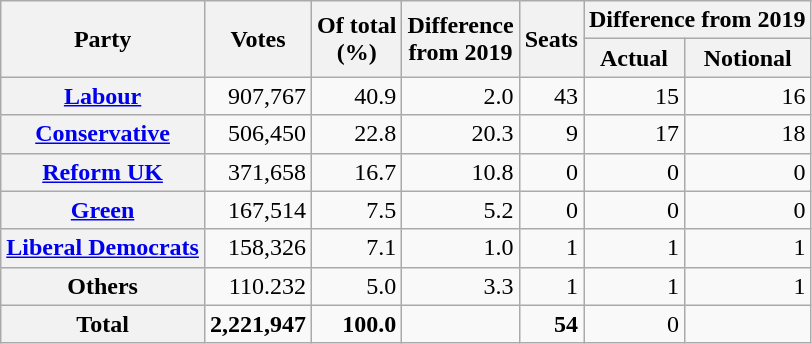<table class="wikitable plainrowheaders" style="text-align:right;">
<tr>
<th scope="col" rowspan=2>Party</th>
<th scope="col" rowspan=2>Votes</th>
<th scope="col" rowspan=2>Of total <br>(%)</th>
<th scope="col" rowspan=2>Difference <br>from 2019</th>
<th scope="col" rowspan=2>Seats</th>
<th scope="col" colspan=2>Difference from 2019</th>
</tr>
<tr>
<th scope="col">Actual</th>
<th scope="col">Notional</th>
</tr>
<tr>
<th scope="row"><a href='#'>Labour</a></th>
<td>907,767</td>
<td>40.9</td>
<td> 2.0</td>
<td>43</td>
<td> 15</td>
<td> 16</td>
</tr>
<tr>
<th scope="row"><a href='#'>Conservative</a></th>
<td>506,450</td>
<td>22.8</td>
<td> 20.3</td>
<td>9</td>
<td> 17</td>
<td> 18</td>
</tr>
<tr>
<th scope="row"><a href='#'>Reform UK</a></th>
<td>371,658</td>
<td>16.7</td>
<td> 10.8</td>
<td>0</td>
<td> 0</td>
<td> 0</td>
</tr>
<tr>
<th scope="row"><a href='#'>Green</a></th>
<td>167,514</td>
<td>7.5</td>
<td> 5.2</td>
<td>0</td>
<td> 0</td>
<td> 0</td>
</tr>
<tr>
<th scope="row"><a href='#'>Liberal Democrats</a></th>
<td>158,326</td>
<td>7.1</td>
<td> 1.0</td>
<td>1</td>
<td> 1</td>
<td> 1</td>
</tr>
<tr>
<th scope="row">Others</th>
<td>110.232</td>
<td>5.0</td>
<td> 3.3</td>
<td>1</td>
<td> 1</td>
<td> 1</td>
</tr>
<tr>
<th scope="row"><strong>Total</strong></th>
<td><strong>2,221,947</strong></td>
<td><strong>100.0</strong></td>
<td></td>
<td><strong>54</strong></td>
<td> 0</td>
<td></td>
</tr>
</table>
